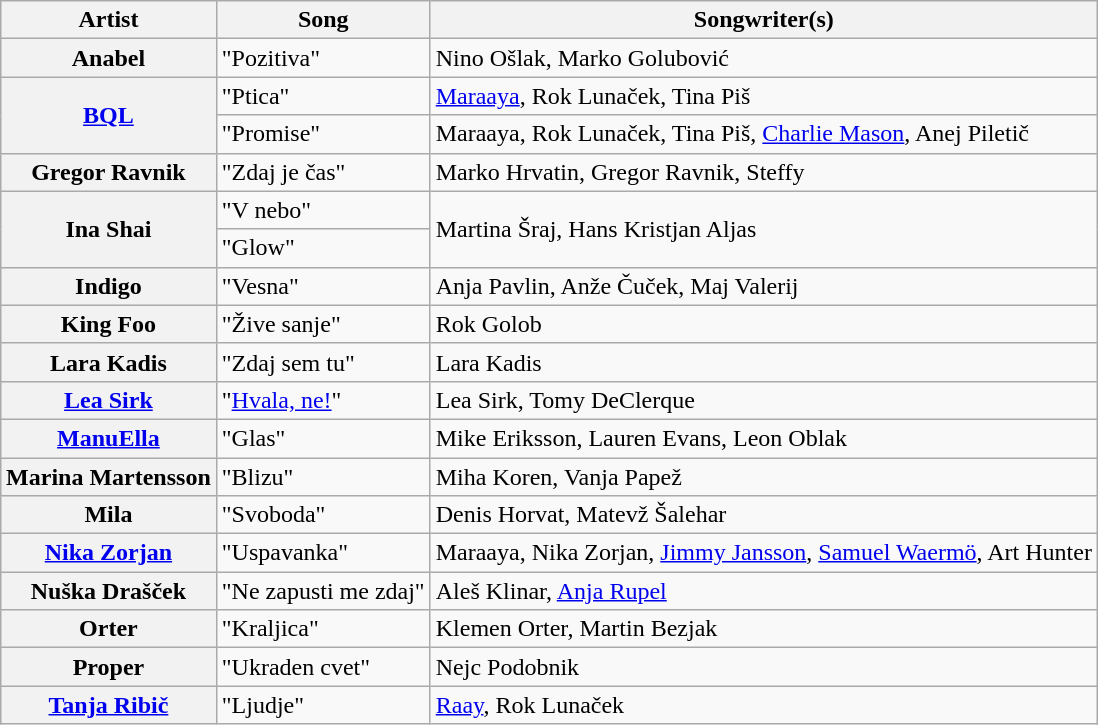<table class="wikitable sortable plainrowheaders" style="margin: 1em auto 1em auto">
<tr>
<th>Artist</th>
<th>Song</th>
<th>Songwriter(s)</th>
</tr>
<tr>
<th scope="row">Anabel</th>
<td>"Pozitiva"</td>
<td>Nino Ošlak, Marko Golubović</td>
</tr>
<tr>
<th scope="row" rowspan="2"><a href='#'>BQL</a></th>
<td>"Ptica"</td>
<td><a href='#'>Maraaya</a>, Rok Lunaček, Tina Piš</td>
</tr>
<tr>
<td>"Promise"</td>
<td>Maraaya, Rok Lunaček, Tina Piš, <a href='#'>Charlie Mason</a>, Anej Piletič</td>
</tr>
<tr>
<th scope="row">Gregor Ravnik</th>
<td>"Zdaj je čas"</td>
<td>Marko Hrvatin, Gregor Ravnik, Steffy</td>
</tr>
<tr>
<th scope="row" rowspan="2">Ina Shai</th>
<td>"V nebo"</td>
<td rowspan="2">Martina Šraj, Hans Kristjan Aljas</td>
</tr>
<tr>
<td>"Glow"</td>
</tr>
<tr>
<th scope="row">Indigo</th>
<td>"Vesna"</td>
<td>Anja Pavlin, Anže Čuček, Maj Valerij</td>
</tr>
<tr>
<th scope="row">King Foo</th>
<td>"Žive sanje"</td>
<td>Rok Golob</td>
</tr>
<tr>
<th scope="row">Lara Kadis</th>
<td>"Zdaj sem tu"</td>
<td>Lara Kadis</td>
</tr>
<tr>
<th scope="row"><a href='#'>Lea Sirk</a></th>
<td>"<a href='#'>Hvala, ne!</a>"</td>
<td>Lea Sirk, Tomy DeClerque</td>
</tr>
<tr>
<th scope="row"><a href='#'>ManuElla</a></th>
<td>"Glas"</td>
<td>Mike Eriksson, Lauren Evans, Leon Oblak</td>
</tr>
<tr>
<th scope="row">Marina Martensson</th>
<td>"Blizu"</td>
<td>Miha Koren, Vanja Papež</td>
</tr>
<tr>
<th scope="row">Mila</th>
<td>"Svoboda"</td>
<td>Denis Horvat, Matevž Šalehar</td>
</tr>
<tr>
<th scope="row"><a href='#'>Nika Zorjan</a></th>
<td>"Uspavanka"</td>
<td>Maraaya, Nika Zorjan, <a href='#'>Jimmy Jansson</a>, <a href='#'>Samuel Waermö</a>, Art Hunter</td>
</tr>
<tr>
<th scope="row">Nuška Drašček</th>
<td>"Ne zapusti me zdaj"</td>
<td>Aleš Klinar, <a href='#'>Anja Rupel</a></td>
</tr>
<tr>
<th scope="row">Orter</th>
<td>"Kraljica"</td>
<td>Klemen Orter, Martin Bezjak</td>
</tr>
<tr>
<th scope="row">Proper</th>
<td>"Ukraden cvet"</td>
<td>Nejc Podobnik</td>
</tr>
<tr>
<th scope="row"><a href='#'>Tanja Ribič</a></th>
<td>"Ljudje"</td>
<td><a href='#'>Raay</a>, Rok Lunaček</td>
</tr>
</table>
